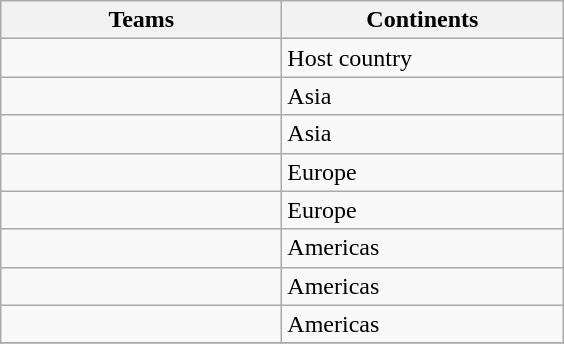<table class="wikitable">
<tr>
<th width=180>Teams</th>
<th width=180>Continents</th>
</tr>
<tr>
<td></td>
<td>Host country</td>
</tr>
<tr>
<td></td>
<td>Asia</td>
</tr>
<tr>
<td></td>
<td>Asia</td>
</tr>
<tr>
<td></td>
<td>Europe</td>
</tr>
<tr>
<td></td>
<td>Europe</td>
</tr>
<tr>
<td></td>
<td>Americas</td>
</tr>
<tr>
<td></td>
<td>Americas</td>
</tr>
<tr>
<td></td>
<td>Americas</td>
</tr>
<tr>
</tr>
</table>
